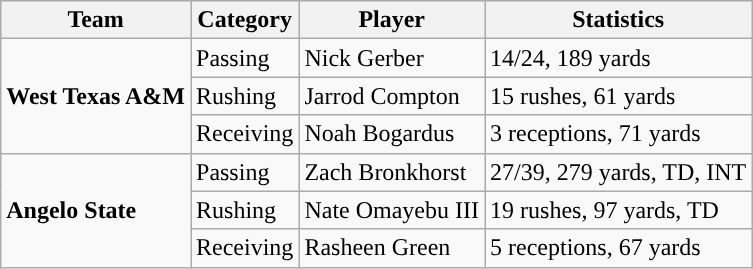<table class="wikitable" style="float: left;">
<tr>
<th>Team</th>
<th>Category</th>
<th>Player</th>
<th>Statistics</th>
</tr>
<tr>
<td rowspan=3><strong>West Texas A&M</strong></td>
<td>Passing</td>
<td>Nick Gerber</td>
<td>14/24, 189 yards</td>
</tr>
<tr>
<td>Rushing</td>
<td>Jarrod Compton</td>
<td>15 rushes, 61 yards</td>
</tr>
<tr>
<td>Receiving</td>
<td>Noah Bogardus</td>
<td>3 receptions, 71 yards</td>
</tr>
<tr>
<td rowspan=3><strong>Angelo State</strong></td>
<td>Passing</td>
<td>Zach Bronkhorst</td>
<td>27/39, 279 yards, TD, INT</td>
</tr>
<tr>
<td>Rushing</td>
<td>Nate Omayebu III</td>
<td>19 rushes, 97 yards, TD</td>
</tr>
<tr>
<td>Receiving</td>
<td>Rasheen Green</td>
<td>5 receptions, 67 yards</td>
</tr>
</table>
